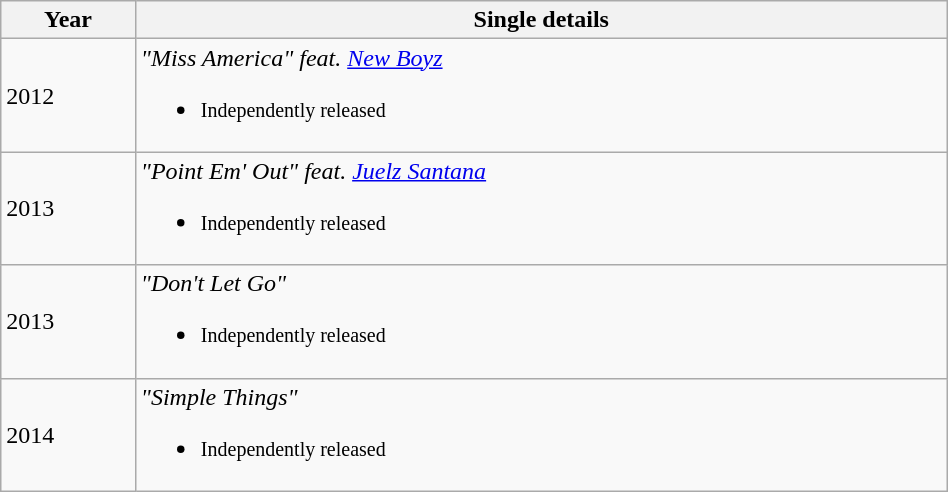<table class="wikitable" style="width: 50%">
<tr>
<th>Year</th>
<th>Single details</th>
</tr>
<tr>
<td>2012</td>
<td align="left"><em>"Miss America" feat. <a href='#'>New Boyz</a></em><br><ul><li><small>Independently released</small></li></ul></td>
</tr>
<tr>
<td>2013</td>
<td align="left"><em>"Point Em' Out" feat. <a href='#'>Juelz Santana</a></em><br><ul><li><small>Independently released</small></li></ul></td>
</tr>
<tr>
<td>2013</td>
<td align="left"><em>"Don't Let Go"</em><br><ul><li><small>Independently released</small></li></ul></td>
</tr>
<tr>
<td>2014</td>
<td align="left"><em>"Simple Things"</em><br><ul><li><small>Independently released</small></li></ul></td>
</tr>
</table>
